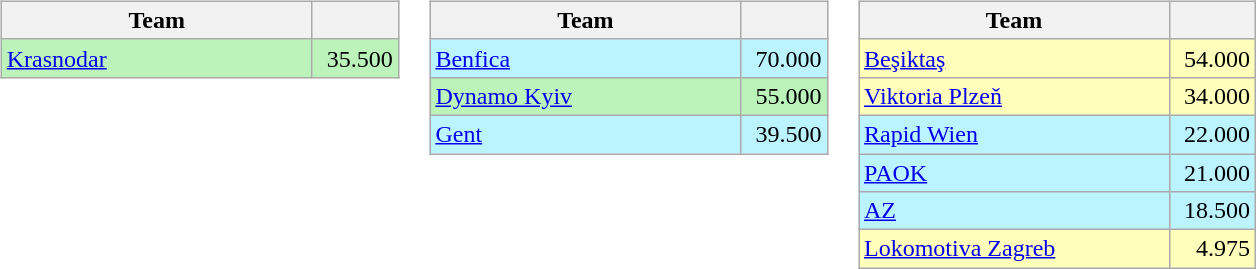<table>
<tr valign=top>
<td><br><table class="wikitable">
<tr>
<th width=200>Team</th>
<th width=50></th>
</tr>
<tr bgcolor=#BBF3BB>
<td> <a href='#'>Krasnodar</a></td>
<td align=right>35.500</td>
</tr>
</table>
</td>
<td><br><table class="wikitable">
<tr>
<th width=200>Team</th>
<th width=50></th>
</tr>
<tr bgcolor=#BBF3FF>
<td> <a href='#'>Benfica</a></td>
<td align=right>70.000</td>
</tr>
<tr bgcolor=#BBF3BB>
<td> <a href='#'>Dynamo Kyiv</a></td>
<td align=right>55.000</td>
</tr>
<tr bgcolor=#BBF3FF>
<td> <a href='#'>Gent</a></td>
<td align=right>39.500</td>
</tr>
</table>
</td>
<td><br><table class="wikitable">
<tr>
<th width=200>Team</th>
<th width=50></th>
</tr>
<tr bgcolor=#FFFFBB>
<td> <a href='#'>Beşiktaş</a></td>
<td align=right>54.000</td>
</tr>
<tr bgcolor=#FFFFBB>
<td> <a href='#'>Viktoria Plzeň</a></td>
<td align=right>34.000</td>
</tr>
<tr bgcolor=#BBF3FF>
<td> <a href='#'>Rapid Wien</a></td>
<td align=right>22.000</td>
</tr>
<tr bgcolor=#BBF3FF>
<td> <a href='#'>PAOK</a></td>
<td align=right>21.000</td>
</tr>
<tr bgcolor=#BBF3FF>
<td> <a href='#'>AZ</a></td>
<td align=right>18.500</td>
</tr>
<tr bgcolor=#FFFFBB>
<td> <a href='#'>Lokomotiva Zagreb</a></td>
<td align=right>4.975</td>
</tr>
</table>
</td>
</tr>
</table>
